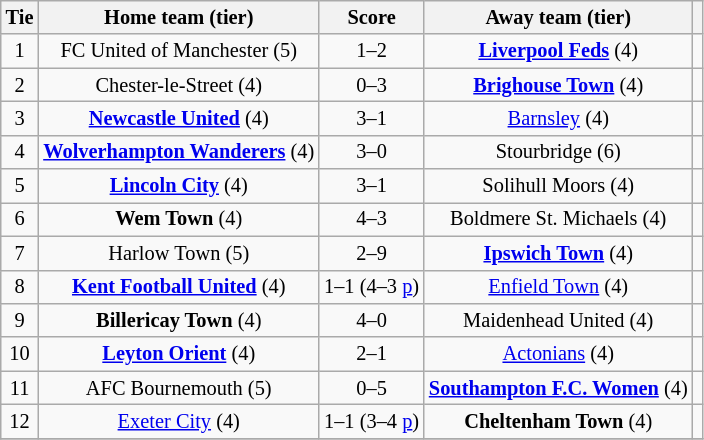<table class="wikitable" style="text-align:center; font-size:85%">
<tr>
<th>Tie</th>
<th>Home team (tier)</th>
<th>Score</th>
<th>Away team (tier)</th>
<th></th>
</tr>
<tr>
<td>1</td>
<td>FC United of Manchester (5)</td>
<td>1–2</td>
<td><strong><a href='#'>Liverpool Feds</a></strong> (4)</td>
<td></td>
</tr>
<tr>
<td>2</td>
<td>Chester-le-Street (4)</td>
<td>0–3</td>
<td><strong><a href='#'>Brighouse Town</a></strong> (4)</td>
<td></td>
</tr>
<tr>
<td>3</td>
<td><strong><a href='#'>Newcastle United</a></strong> (4)</td>
<td>3–1</td>
<td><a href='#'>Barnsley</a> (4)</td>
<td></td>
</tr>
<tr>
<td>4</td>
<td><strong><a href='#'>Wolverhampton Wanderers</a></strong> (4)</td>
<td>3–0</td>
<td>Stourbridge (6)</td>
<td></td>
</tr>
<tr>
<td>5</td>
<td><strong><a href='#'>Lincoln City</a></strong> (4)</td>
<td>3–1</td>
<td>Solihull Moors (4)</td>
<td></td>
</tr>
<tr>
<td>6</td>
<td><strong>Wem Town</strong> (4)</td>
<td>4–3</td>
<td>Boldmere St. Michaels (4)</td>
<td></td>
</tr>
<tr>
<td>7</td>
<td>Harlow Town (5)</td>
<td>2–9</td>
<td><strong><a href='#'>Ipswich Town</a></strong> (4)</td>
<td></td>
</tr>
<tr>
<td>8</td>
<td><strong><a href='#'>Kent Football United</a></strong> (4)</td>
<td>1–1 (4–3 <a href='#'>p</a>)</td>
<td><a href='#'>Enfield Town</a> (4)</td>
<td></td>
</tr>
<tr>
<td>9</td>
<td><strong>Billericay Town</strong> (4)</td>
<td>4–0</td>
<td>Maidenhead United (4)</td>
<td></td>
</tr>
<tr>
<td>10</td>
<td><strong><a href='#'>Leyton Orient</a></strong> (4)</td>
<td>2–1</td>
<td><a href='#'>Actonians</a> (4)</td>
<td></td>
</tr>
<tr>
<td>11</td>
<td>AFC Bournemouth (5)</td>
<td>0–5</td>
<td><strong><a href='#'>Southampton F.C. Women</a></strong> (4)</td>
<td></td>
</tr>
<tr>
<td>12</td>
<td><a href='#'>Exeter City</a> (4)</td>
<td>1–1 (3–4 <a href='#'>p</a>)</td>
<td><strong>Cheltenham Town</strong> (4)</td>
<td></td>
</tr>
<tr>
</tr>
</table>
